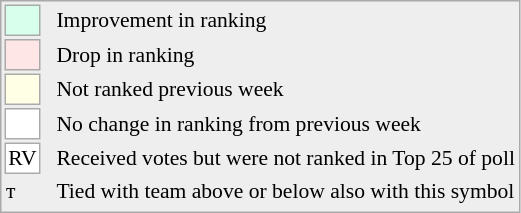<table style="font-size:90%; border:1px solid #aaa; white-space:nowrap; background:#eee;">
<tr>
<td style="background:#d8ffeb; width:20px; border:1px solid #aaa;"> </td>
<td rowspan=6> </td>
<td>Improvement in ranking</td>
</tr>
<tr>
<td style="background:#ffe6e6; width:20px; border:1px solid #aaa;"> </td>
<td>Drop in ranking</td>
</tr>
<tr>
<td style="background:#ffffe6; width:20px; border:1px solid #aaa;"> </td>
<td>Not ranked previous week</td>
</tr>
<tr>
<td style="background:#fff; width:20px; border:1px solid #aaa;"> </td>
<td>No change in ranking from previous week</td>
</tr>
<tr>
<td style="text-align:center; width:20px; border:1px solid #aaa; background:white;">RV</td>
<td>Received votes but were not ranked in Top 25 of poll</td>
</tr>
<tr>
<td>т</td>
<td>Tied with team above or below also with this symbol</td>
</tr>
<tr>
</tr>
</table>
